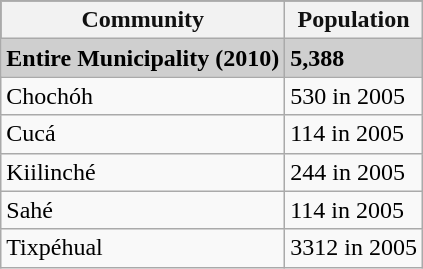<table class="wikitable">
<tr style="background:#111111; color:#111111;">
<th><strong>Community</strong></th>
<th><strong>Population</strong></th>
</tr>
<tr style="background:#CFCFCF;">
<td><strong>Entire Municipality (2010)</strong></td>
<td><strong>5,388</strong></td>
</tr>
<tr>
<td>Chochóh</td>
<td>530 in 2005</td>
</tr>
<tr>
<td>Cucá</td>
<td>114 in 2005</td>
</tr>
<tr>
<td>Kiilinché</td>
<td>244 in 2005</td>
</tr>
<tr>
<td>Sahé</td>
<td>114 in 2005</td>
</tr>
<tr>
<td>Tixpéhual</td>
<td>3312 in 2005</td>
</tr>
</table>
